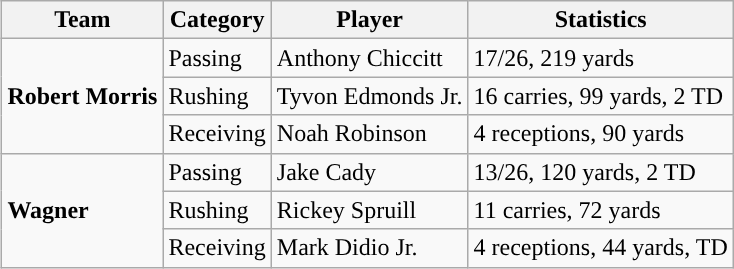<table class="wikitable" style="float: right;">
<tr>
<th>Team</th>
<th>Category</th>
<th>Player</th>
<th>Statistics</th>
</tr>
<tr>
<td rowspan=3><strong>Robert Morris</strong></td>
<td>Passing</td>
<td>Anthony Chiccitt</td>
<td>17/26, 219 yards</td>
</tr>
<tr>
<td>Rushing</td>
<td>Tyvon Edmonds Jr.</td>
<td>16 carries, 99 yards, 2 TD</td>
</tr>
<tr>
<td>Receiving</td>
<td>Noah Robinson</td>
<td>4 receptions, 90 yards</td>
</tr>
<tr>
<td rowspan=3><strong>Wagner</strong></td>
<td>Passing</td>
<td>Jake Cady</td>
<td>13/26, 120 yards, 2 TD</td>
</tr>
<tr>
<td>Rushing</td>
<td>Rickey Spruill</td>
<td>11 carries, 72 yards</td>
</tr>
<tr>
<td>Receiving</td>
<td>Mark Didio Jr.</td>
<td>4 receptions, 44 yards, TD</td>
</tr>
</table>
